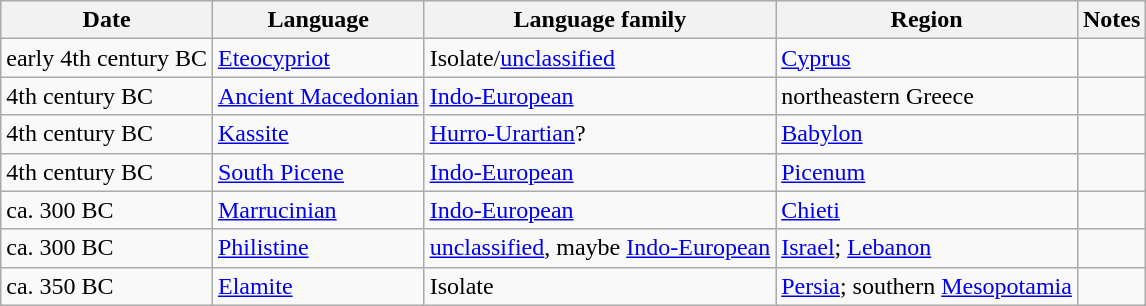<table class="wikitable sortable" border="1">
<tr>
<th>Date</th>
<th>Language</th>
<th>Language family</th>
<th>Region</th>
<th>Notes</th>
</tr>
<tr>
<td>early 4th century BC</td>
<td><a href='#'>Eteocypriot</a></td>
<td>Isolate/<a href='#'>unclassified</a></td>
<td><a href='#'>Cyprus</a></td>
<td></td>
</tr>
<tr>
<td>4th century BC</td>
<td><a href='#'>Ancient Macedonian</a></td>
<td><a href='#'>Indo-European</a></td>
<td>northeastern Greece</td>
<td></td>
</tr>
<tr>
<td>4th century BC</td>
<td><a href='#'>Kassite</a></td>
<td><a href='#'>Hurro-Urartian</a>?</td>
<td><a href='#'>Babylon</a></td>
<td></td>
</tr>
<tr>
<td>4th century BC</td>
<td><a href='#'>South Picene</a></td>
<td><a href='#'>Indo-European</a></td>
<td><a href='#'>Picenum</a></td>
<td></td>
</tr>
<tr>
<td>ca. 300 BC</td>
<td><a href='#'>Marrucinian</a></td>
<td><a href='#'>Indo-European</a></td>
<td><a href='#'>Chieti</a></td>
<td></td>
</tr>
<tr>
<td>ca. 300 BC</td>
<td><a href='#'>Philistine</a></td>
<td><a href='#'>unclassified</a>, maybe <a href='#'>Indo-European</a></td>
<td><a href='#'>Israel</a>; <a href='#'>Lebanon</a></td>
<td></td>
</tr>
<tr>
<td>ca. 350 BC</td>
<td><a href='#'>Elamite</a></td>
<td>Isolate</td>
<td><a href='#'>Persia</a>; southern <a href='#'>Mesopotamia</a></td>
<td></td>
</tr>
</table>
